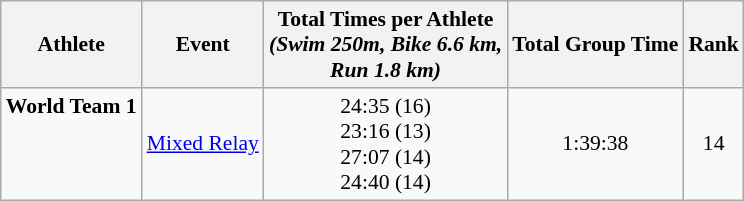<table class="wikitable" style="font-size:90%;">
<tr>
<th>Athlete</th>
<th>Event</th>
<th>Total Times per Athlete <br> <em>(Swim 250m, Bike 6.6 km, <br> Run 1.8 km)</em></th>
<th>Total Group Time</th>
<th>Rank</th>
</tr>
<tr align=center>
<td align=left><strong>World Team 1</strong><br><br><br><br></td>
<td align=left><a href='#'>Mixed Relay</a></td>
<td valign=bottom>24:35 (16)<br>23:16 (13)<br>27:07 (14)<br>24:40 (14)</td>
<td>1:39:38</td>
<td>14</td>
</tr>
</table>
